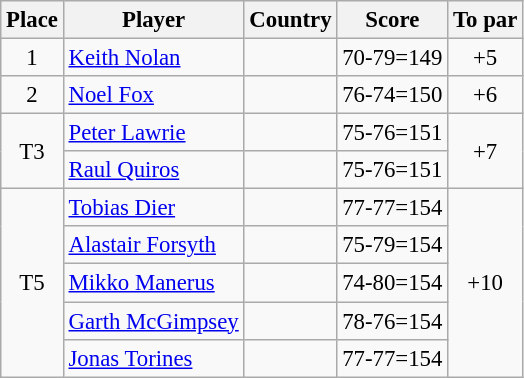<table class="wikitable" style="font-size:95%;">
<tr>
<th>Place</th>
<th>Player</th>
<th>Country</th>
<th>Score</th>
<th>To par</th>
</tr>
<tr>
<td align=center>1</td>
<td><a href='#'>Keith Nolan</a></td>
<td></td>
<td align=center>70-79=149</td>
<td align="center">+5</td>
</tr>
<tr>
<td align=center>2</td>
<td><a href='#'>Noel Fox</a></td>
<td></td>
<td align=center>76-74=150</td>
<td align="center">+6</td>
</tr>
<tr>
<td rowspan="2" align=center>T3</td>
<td><a href='#'>Peter Lawrie</a></td>
<td></td>
<td align=center>75-76=151</td>
<td rowspan="2" align=center>+7</td>
</tr>
<tr>
<td><a href='#'>Raul Quiros</a></td>
<td></td>
<td align=center>75-76=151</td>
</tr>
<tr>
<td rowspan="5" align="center">T5</td>
<td><a href='#'>Tobias Dier</a></td>
<td></td>
<td align=center>77-77=154</td>
<td rowspan="5" align=center>+10</td>
</tr>
<tr>
<td><a href='#'>Alastair Forsyth</a></td>
<td></td>
<td align=center>75-79=154</td>
</tr>
<tr>
<td><a href='#'>Mikko Manerus</a></td>
<td></td>
<td align=center>74-80=154</td>
</tr>
<tr>
<td><a href='#'>Garth McGimpsey</a></td>
<td></td>
<td align=center>78-76=154</td>
</tr>
<tr>
<td><a href='#'>Jonas Torines</a></td>
<td></td>
<td align=center>77-77=154</td>
</tr>
</table>
